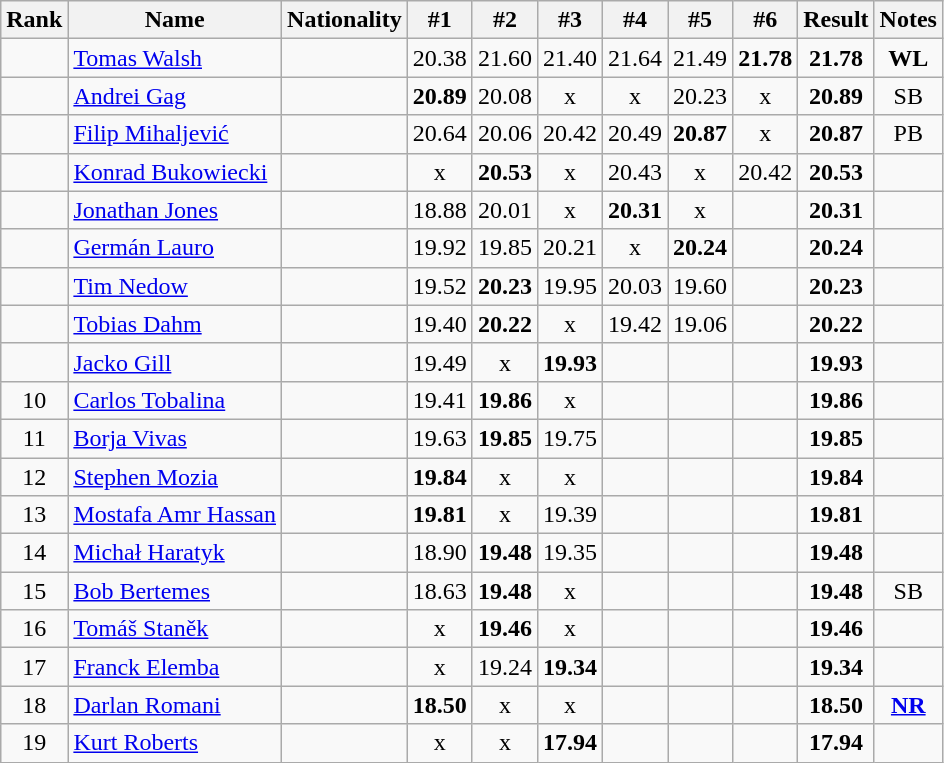<table class="wikitable sortable" style="text-align:center">
<tr>
<th>Rank</th>
<th>Name</th>
<th>Nationality</th>
<th>#1</th>
<th>#2</th>
<th>#3</th>
<th>#4</th>
<th>#5</th>
<th>#6</th>
<th>Result</th>
<th>Notes</th>
</tr>
<tr>
<td></td>
<td align=left><a href='#'>Tomas Walsh</a></td>
<td align=left></td>
<td>20.38</td>
<td>21.60</td>
<td>21.40</td>
<td>21.64</td>
<td>21.49</td>
<td><strong>21.78</strong></td>
<td><strong>21.78</strong></td>
<td><strong>WL</strong></td>
</tr>
<tr>
<td></td>
<td align=left><a href='#'>Andrei Gag</a></td>
<td align=left></td>
<td><strong>20.89</strong></td>
<td>20.08</td>
<td>x</td>
<td>x</td>
<td>20.23</td>
<td>x</td>
<td><strong>20.89</strong></td>
<td>SB</td>
</tr>
<tr>
<td></td>
<td align=left><a href='#'>Filip Mihaljević</a></td>
<td align=left></td>
<td>20.64</td>
<td>20.06</td>
<td>20.42</td>
<td>20.49</td>
<td><strong>20.87</strong></td>
<td>x</td>
<td><strong>20.87</strong></td>
<td>PB</td>
</tr>
<tr>
<td></td>
<td align=left><a href='#'>Konrad Bukowiecki</a></td>
<td align=left></td>
<td>x</td>
<td><strong>20.53</strong></td>
<td>x</td>
<td>20.43</td>
<td>x</td>
<td>20.42</td>
<td><strong>20.53</strong></td>
<td></td>
</tr>
<tr>
<td></td>
<td align=left><a href='#'>Jonathan Jones</a></td>
<td align=left></td>
<td>18.88</td>
<td>20.01</td>
<td>x</td>
<td><strong>20.31</strong></td>
<td>x</td>
<td></td>
<td><strong>20.31</strong></td>
<td></td>
</tr>
<tr>
<td></td>
<td align=left><a href='#'>Germán Lauro</a></td>
<td align=left></td>
<td>19.92</td>
<td>19.85</td>
<td>20.21</td>
<td>x</td>
<td><strong>20.24</strong></td>
<td></td>
<td><strong>20.24</strong></td>
<td></td>
</tr>
<tr>
<td></td>
<td align=left><a href='#'>Tim Nedow</a></td>
<td align=left></td>
<td>19.52</td>
<td><strong>20.23</strong></td>
<td>19.95</td>
<td>20.03</td>
<td>19.60</td>
<td></td>
<td><strong>20.23</strong></td>
<td></td>
</tr>
<tr>
<td></td>
<td align=left><a href='#'>Tobias Dahm</a></td>
<td align=left></td>
<td>19.40</td>
<td><strong>20.22</strong></td>
<td>x</td>
<td>19.42</td>
<td>19.06</td>
<td></td>
<td><strong>20.22</strong></td>
<td></td>
</tr>
<tr>
<td></td>
<td align=left><a href='#'>Jacko Gill</a></td>
<td align=left></td>
<td>19.49</td>
<td>x</td>
<td><strong>19.93</strong></td>
<td></td>
<td></td>
<td></td>
<td><strong>19.93</strong></td>
<td></td>
</tr>
<tr>
<td>10</td>
<td align=left><a href='#'>Carlos Tobalina</a></td>
<td align=left></td>
<td>19.41</td>
<td><strong>19.86</strong></td>
<td>x</td>
<td></td>
<td></td>
<td></td>
<td><strong>19.86</strong></td>
<td></td>
</tr>
<tr>
<td>11</td>
<td align=left><a href='#'>Borja Vivas</a></td>
<td align=left></td>
<td>19.63</td>
<td><strong>19.85</strong></td>
<td>19.75</td>
<td></td>
<td></td>
<td></td>
<td><strong>19.85</strong></td>
<td></td>
</tr>
<tr>
<td>12</td>
<td align=left><a href='#'>Stephen Mozia</a></td>
<td align=left></td>
<td><strong>19.84</strong></td>
<td>x</td>
<td>x</td>
<td></td>
<td></td>
<td></td>
<td><strong>19.84</strong></td>
<td></td>
</tr>
<tr>
<td>13</td>
<td align=left><a href='#'>Mostafa Amr Hassan</a></td>
<td align=left></td>
<td><strong>19.81</strong></td>
<td>x</td>
<td>19.39</td>
<td></td>
<td></td>
<td></td>
<td><strong>19.81</strong></td>
<td></td>
</tr>
<tr>
<td>14</td>
<td align=left><a href='#'>Michał Haratyk</a></td>
<td align=left></td>
<td>18.90</td>
<td><strong>19.48</strong></td>
<td>19.35</td>
<td></td>
<td></td>
<td></td>
<td><strong>19.48</strong></td>
<td></td>
</tr>
<tr>
<td>15</td>
<td align=left><a href='#'>Bob Bertemes</a></td>
<td align=left></td>
<td>18.63</td>
<td><strong>19.48</strong></td>
<td>x</td>
<td></td>
<td></td>
<td></td>
<td><strong>19.48</strong></td>
<td>SB</td>
</tr>
<tr>
<td>16</td>
<td align=left><a href='#'>Tomáš Staněk</a></td>
<td align=left></td>
<td>x</td>
<td><strong>19.46</strong></td>
<td>x</td>
<td></td>
<td></td>
<td></td>
<td><strong>19.46</strong></td>
<td></td>
</tr>
<tr>
<td>17</td>
<td align=left><a href='#'>Franck Elemba</a></td>
<td align=left></td>
<td>x</td>
<td>19.24</td>
<td><strong>19.34</strong></td>
<td></td>
<td></td>
<td></td>
<td><strong>19.34</strong></td>
<td></td>
</tr>
<tr>
<td>18</td>
<td align=left><a href='#'>Darlan Romani</a></td>
<td align=left></td>
<td><strong>18.50</strong></td>
<td>x</td>
<td>x</td>
<td></td>
<td></td>
<td></td>
<td><strong>18.50</strong></td>
<td><strong><a href='#'>NR</a></strong></td>
</tr>
<tr>
<td>19</td>
<td align=left><a href='#'>Kurt Roberts</a></td>
<td align=left></td>
<td>x</td>
<td>x</td>
<td><strong>17.94</strong></td>
<td></td>
<td></td>
<td></td>
<td><strong>17.94</strong></td>
<td></td>
</tr>
</table>
